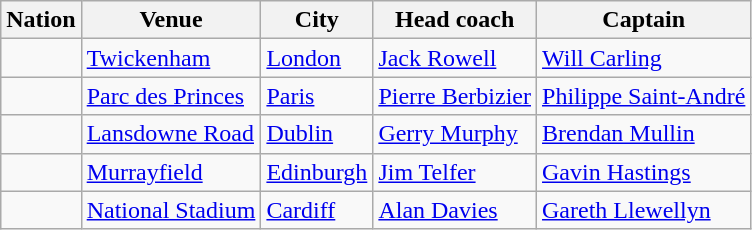<table class=wikitable>
<tr>
<th>Nation</th>
<th>Venue</th>
<th>City</th>
<th>Head coach</th>
<th>Captain</th>
</tr>
<tr>
<td></td>
<td><a href='#'>Twickenham</a></td>
<td><a href='#'>London</a></td>
<td><a href='#'>Jack Rowell</a></td>
<td><a href='#'>Will Carling</a></td>
</tr>
<tr>
<td></td>
<td><a href='#'>Parc des Princes</a></td>
<td><a href='#'>Paris</a></td>
<td><a href='#'>Pierre Berbizier</a></td>
<td><a href='#'>Philippe Saint-André</a></td>
</tr>
<tr>
<td></td>
<td><a href='#'>Lansdowne Road</a></td>
<td><a href='#'>Dublin</a></td>
<td><a href='#'>Gerry Murphy</a></td>
<td><a href='#'>Brendan Mullin</a></td>
</tr>
<tr>
<td></td>
<td><a href='#'>Murrayfield</a></td>
<td><a href='#'>Edinburgh</a></td>
<td><a href='#'>Jim Telfer</a></td>
<td><a href='#'>Gavin Hastings</a></td>
</tr>
<tr>
<td></td>
<td><a href='#'>National Stadium</a></td>
<td><a href='#'>Cardiff</a></td>
<td><a href='#'>Alan Davies</a></td>
<td><a href='#'>Gareth Llewellyn</a></td>
</tr>
</table>
